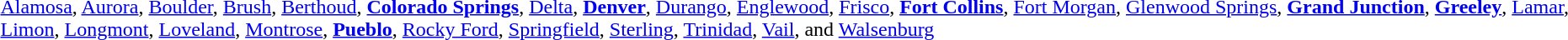<table style="margin: 1em auto;">
<tr>
<td valign="top"><br><a href='#'>Alamosa</a>, <a href='#'>Aurora</a>, <a href='#'>Boulder</a>, <a href='#'>Brush</a>, <a href='#'>Berthoud</a>, <strong><a href='#'>Colorado Springs</a></strong>, <a href='#'>Delta</a>, <strong><a href='#'>Denver</a></strong>, <a href='#'>Durango</a>, <a href='#'>Englewood</a>, <a href='#'>Frisco</a>, <strong><a href='#'>Fort Collins</a></strong>, <a href='#'>Fort Morgan</a>, <a href='#'>Glenwood Springs</a>, <strong><a href='#'>Grand Junction</a></strong>, <strong><a href='#'>Greeley</a></strong>, <a href='#'>Lamar</a>, <a href='#'>Limon</a>, <a href='#'>Longmont</a>, <a href='#'>Loveland</a>, <a href='#'>Montrose</a>, <strong><a href='#'>Pueblo</a></strong>, <a href='#'>Rocky Ford</a>, <a href='#'>Springfield</a>, <a href='#'>Sterling</a>, <a href='#'>Trinidad</a>, <a href='#'>Vail</a>, and <a href='#'>Walsenburg</a></td>
</tr>
</table>
